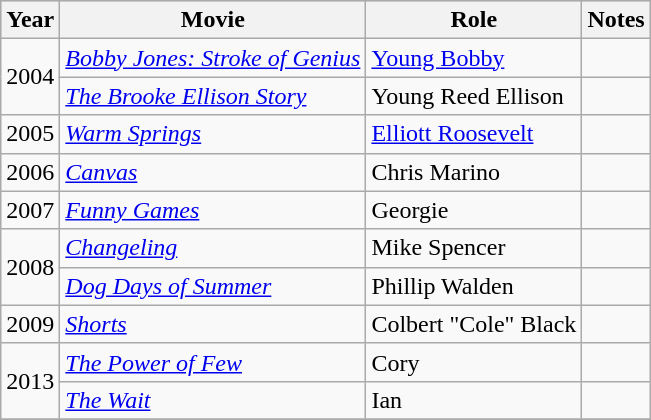<table class="wikitable">
<tr style="background:#CCCCCC;">
<th>Year</th>
<th>Movie</th>
<th>Role</th>
<th>Notes</th>
</tr>
<tr>
<td rowspan="2">2004</td>
<td><em><a href='#'>Bobby Jones: Stroke of Genius</a></em></td>
<td><a href='#'>Young Bobby</a></td>
<td></td>
</tr>
<tr>
<td><em><a href='#'>The Brooke Ellison Story</a></em></td>
<td>Young Reed Ellison</td>
<td></td>
</tr>
<tr>
<td>2005</td>
<td><em><a href='#'>Warm Springs</a></em></td>
<td><a href='#'>Elliott Roosevelt</a></td>
<td></td>
</tr>
<tr>
<td>2006</td>
<td><em><a href='#'>Canvas</a></em></td>
<td>Chris Marino</td>
<td></td>
</tr>
<tr>
<td>2007</td>
<td><em><a href='#'>Funny Games</a></em></td>
<td>Georgie</td>
<td></td>
</tr>
<tr>
<td rowspan="2">2008</td>
<td><em><a href='#'>Changeling</a></em></td>
<td>Mike Spencer</td>
<td></td>
</tr>
<tr>
<td><em><a href='#'>Dog Days of Summer</a></em></td>
<td>Phillip Walden</td>
<td></td>
</tr>
<tr>
<td>2009</td>
<td><em><a href='#'>Shorts</a></em></td>
<td>Colbert "Cole" Black</td>
<td></td>
</tr>
<tr>
<td rowspan="2">2013</td>
<td><em><a href='#'>The Power of Few</a></em></td>
<td>Cory</td>
<td></td>
</tr>
<tr>
<td><em><a href='#'>The Wait</a></em></td>
<td>Ian</td>
<td></td>
</tr>
<tr>
</tr>
</table>
